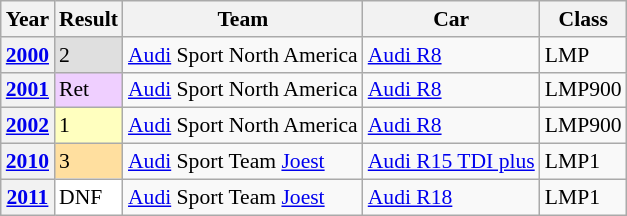<table class="wikitable" style="font-size: 90%">
<tr>
<th>Year</th>
<th>Result</th>
<th>Team</th>
<th>Car</th>
<th>Class</th>
</tr>
<tr>
<th><a href='#'>2000</a></th>
<td style="background:#DFDFDF;">2</td>
<td><a href='#'>Audi</a> Sport North America</td>
<td><a href='#'>Audi R8</a></td>
<td>LMP</td>
</tr>
<tr>
<th><a href='#'>2001</a></th>
<td style="background:#EFCFFF;">Ret</td>
<td><a href='#'>Audi</a> Sport North America</td>
<td><a href='#'>Audi R8</a></td>
<td>LMP900</td>
</tr>
<tr>
<th><a href='#'>2002</a></th>
<td style="background:#FFFFBF;">1</td>
<td nowrap><a href='#'>Audi</a> Sport North America</td>
<td><a href='#'>Audi R8</a></td>
<td>LMP900</td>
</tr>
<tr>
<th><a href='#'>2010</a></th>
<td style="background:#FFDF9F;">3</td>
<td><a href='#'>Audi</a> Sport Team <a href='#'>Joest</a></td>
<td nowrap><a href='#'>Audi R15 TDI plus</a></td>
<td>LMP1</td>
</tr>
<tr>
<th><a href='#'>2011</a></th>
<td style="background:#FFFFFF;">DNF</td>
<td><a href='#'>Audi</a> Sport Team <a href='#'>Joest</a></td>
<td><a href='#'>Audi R18</a></td>
<td>LMP1</td>
</tr>
</table>
